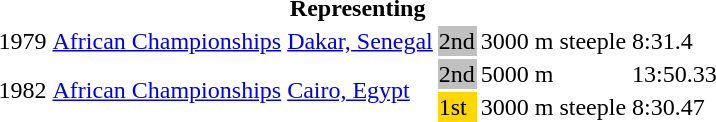<table>
<tr>
<th colspan="6">Representing </th>
</tr>
<tr>
<td>1979</td>
<td><a href='#'>African Championships</a></td>
<td><a href='#'>Dakar, Senegal</a></td>
<td bgcolor="silver">2nd</td>
<td>3000 m steeple</td>
<td>8:31.4</td>
</tr>
<tr>
<td rowspan=2>1982</td>
<td rowspan=2><a href='#'>African Championships</a></td>
<td rowspan=2><a href='#'>Cairo, Egypt</a></td>
<td bgcolor=silver>2nd</td>
<td>5000 m</td>
<td>13:50.33</td>
</tr>
<tr>
<td bgcolor="gold">1st</td>
<td>3000 m steeple</td>
<td>8:30.47</td>
</tr>
</table>
